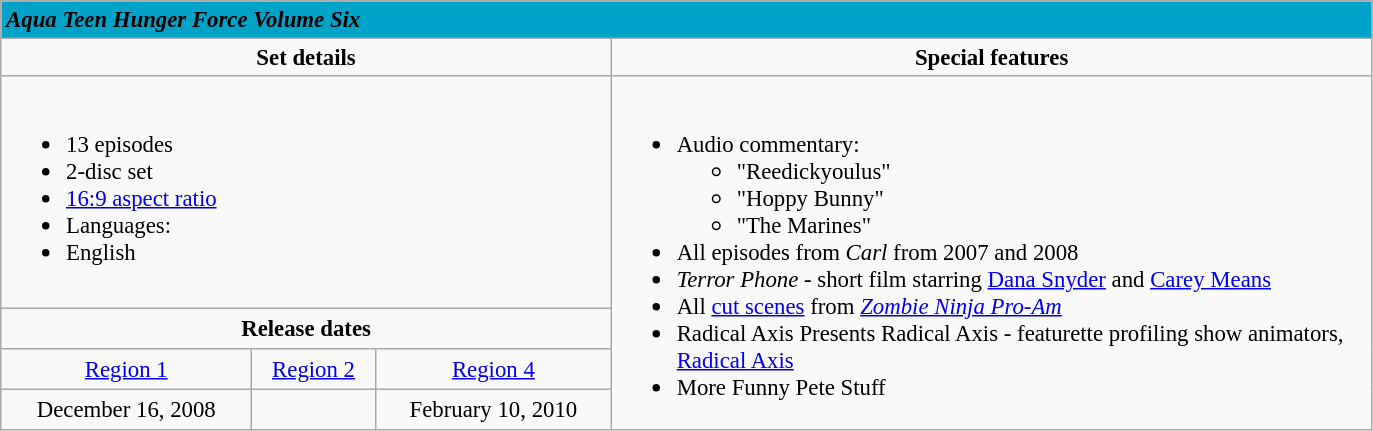<table class="wikitable" style="font-size:95%;">
<tr>
<td colspan="5" style="background:#00a2c8;"><strong><em>Aqua Teen Hunger Force Volume Six</em></strong></td>
</tr>
<tr valign="top">
<td style="text-align:center; width:400px;" colspan="3"><strong>Set details</strong> </td>
<td style="width:300px; text-align:center;"><strong>Special features</strong></td>
</tr>
<tr valign="top">
<td colspan="3"  style="text-align:left; width:200px;"><br><ul><li>13 episodes</li><li>2-disc set</li><li><a href='#'>16:9 aspect ratio</a></li><li>Languages:</li><li>English</li></ul></td>
<td rowspan="4"  style="text-align:left; width:500px;"><br><ul><li>Audio commentary:<ul><li>"Reedickyoulus"</li><li>"Hoppy Bunny"</li><li>"The Marines"</li></ul></li><li>All episodes from <em>Carl</em> from 2007 and 2008</li><li><em>Terror Phone</em> - short film starring <a href='#'>Dana Snyder</a> and <a href='#'>Carey Means</a></li><li>All <a href='#'>cut scenes</a> from <em><a href='#'>Zombie Ninja Pro-Am</a></em></li><li>Radical Axis Presents Radical Axis - featurette profiling show animators, <a href='#'>Radical Axis</a></li><li>More Funny Pete Stuff</li></ul></td>
</tr>
<tr>
<td colspan="3" style="text-align:center;"><strong>Release dates</strong></td>
</tr>
<tr>
<td style="text-align:center;"><a href='#'>Region 1</a></td>
<td style="text-align:center;"><a href='#'>Region 2</a></td>
<td style="text-align:center;"><a href='#'>Region 4</a></td>
</tr>
<tr>
<td style="text-align:center;">December 16, 2008</td>
<td></td>
<td style="text-align:center;">February 10, 2010</td>
</tr>
</table>
